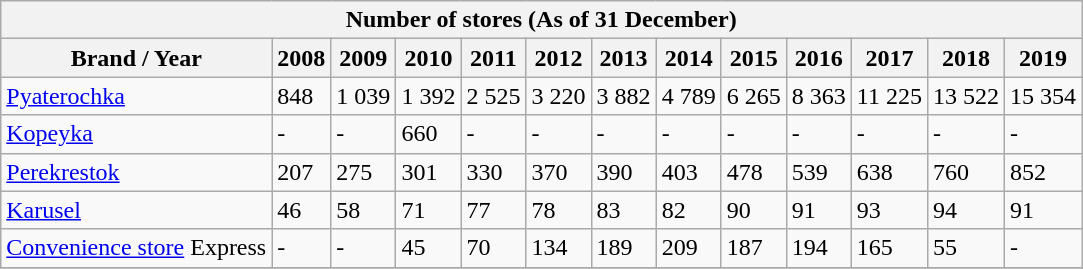<table class="wikitable">
<tr>
<th colspan="13">Number of stores (As of 31 December)</th>
</tr>
<tr>
<th>Brand / Year</th>
<th>2008</th>
<th>2009</th>
<th>2010</th>
<th>2011</th>
<th>2012</th>
<th>2013</th>
<th>2014</th>
<th>2015</th>
<th>2016</th>
<th>2017</th>
<th>2018</th>
<th>2019</th>
</tr>
<tr>
<td><a href='#'>Pyaterochka</a></td>
<td>848</td>
<td> 1 039</td>
<td> 1 392</td>
<td> 2 525</td>
<td> 3 220</td>
<td> 3 882</td>
<td> 4 789</td>
<td> 6 265</td>
<td> 8 363</td>
<td> 11 225</td>
<td> 13 522</td>
<td> 15 354</td>
</tr>
<tr>
<td><a href='#'>Kopeyka</a></td>
<td>-</td>
<td>-</td>
<td>660</td>
<td>-</td>
<td>-</td>
<td>-</td>
<td>-</td>
<td>-</td>
<td>-</td>
<td>-</td>
<td>-</td>
<td>-</td>
</tr>
<tr>
<td><a href='#'>Perekrestok</a></td>
<td>207</td>
<td> 275</td>
<td> 301</td>
<td> 330</td>
<td> 370</td>
<td> 390</td>
<td> 403</td>
<td> 478</td>
<td> 539</td>
<td> 638</td>
<td> 760</td>
<td> 852</td>
</tr>
<tr>
<td><a href='#'>Karusel</a></td>
<td>46</td>
<td> 58</td>
<td> 71</td>
<td> 77</td>
<td> 78</td>
<td> 83</td>
<td> 82</td>
<td> 90</td>
<td> 91</td>
<td> 93</td>
<td> 94</td>
<td> 91</td>
</tr>
<tr>
<td><a href='#'>Convenience store</a> Express</td>
<td>-</td>
<td>-</td>
<td>45</td>
<td> 70</td>
<td> 134</td>
<td> 189</td>
<td> 209</td>
<td> 187</td>
<td> 194</td>
<td> 165</td>
<td> 55</td>
<td>-</td>
</tr>
<tr>
</tr>
</table>
